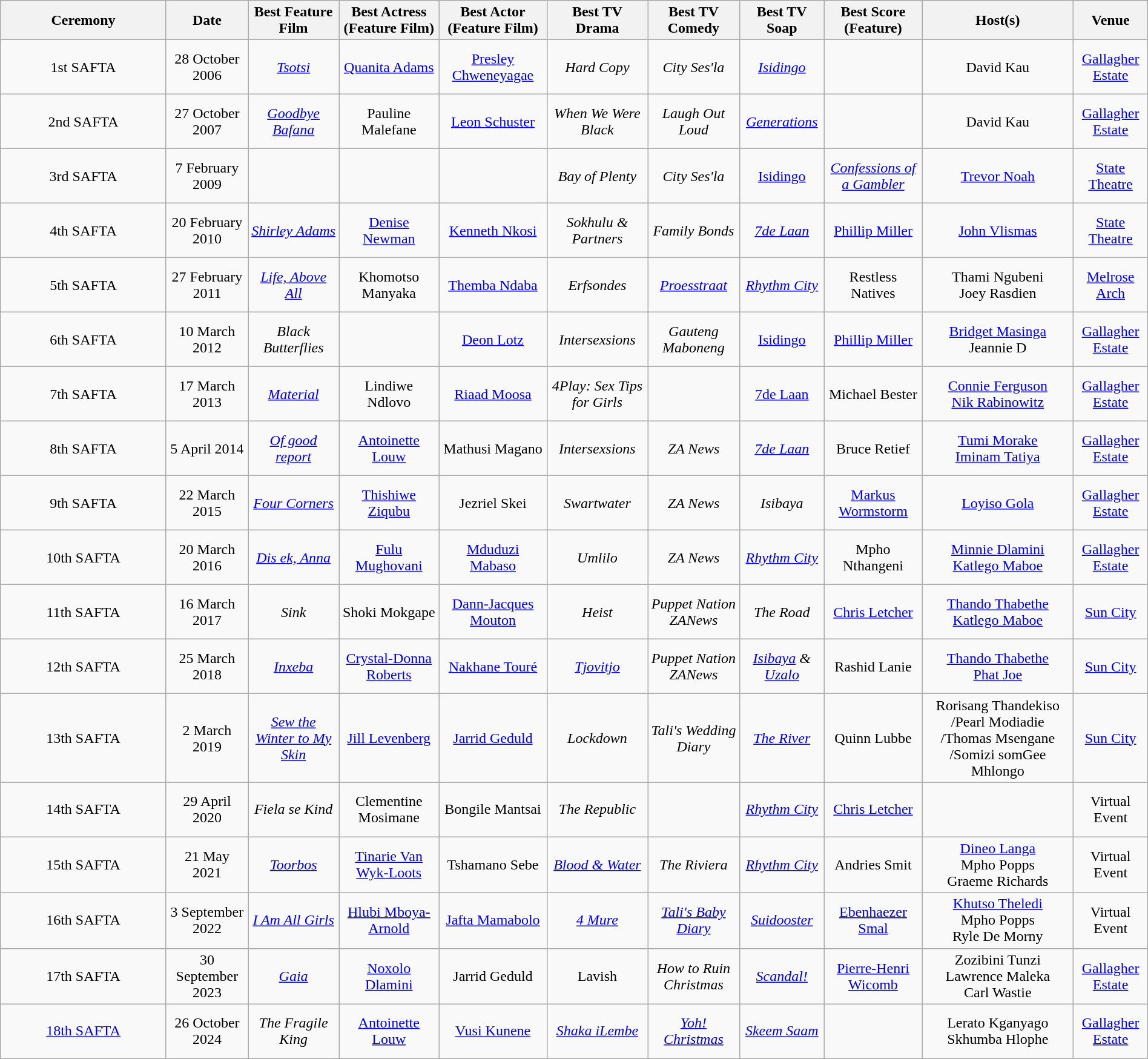<table class="wikitable sortable" style="text-align: center;" width="100%">
<tr>
<th style="width:175px;">Ceremony</th>
<th style="width:;">Date</th>
<th style="width:;">Best Feature Film</th>
<th style="width:;">Best Actress (Feature Film)</th>
<th style="width:;">Best Actor (Feature Film)</th>
<th style="width:;">Best TV Drama</th>
<th style="width:;">Best TV Comedy</th>
<th style="width:;">Best TV Soap</th>
<th style="width:;">Best Score (Feature)</th>
<th style="width:;">Host(s)</th>
<th style="width:;">Venue</th>
</tr>
<tr style="height:60px">
<td>1st SAFTA </td>
<td>28 October 2006</td>
<td><em><a href='#'>Tsotsi</a></em></td>
<td><a href='#'>Quanita Adams</a></td>
<td><a href='#'>Presley Chweneyagae</a></td>
<td><em>Hard Copy</em></td>
<td><em>City Ses'la</em></td>
<td><em><a href='#'>Isidingo</a></em></td>
<td></td>
<td>David Kau</td>
<td><a href='#'>Gallagher Estate</a></td>
</tr>
<tr style="height:60px">
<td>2nd SAFTA </td>
<td>27 October 2007</td>
<td><em><a href='#'>Goodbye Bafana</a></em></td>
<td>Pauline Malefane</td>
<td><a href='#'>Leon Schuster</a></td>
<td><em>When We Were Black</em></td>
<td><em>Laugh Out Loud</em></td>
<td><em><a href='#'>Generations</a></em></td>
<td></td>
<td>David Kau</td>
<td><a href='#'>Gallagher Estate</a></td>
</tr>
<tr style="height:60px">
<td>3rd SAFTA </td>
<td>7 February 2009</td>
<td></td>
<td></td>
<td></td>
<td><em>Bay of Plenty</em></td>
<td><em>City Ses'la</em></td>
<td><a href='#'>Isidingo</a></td>
<td><em><a href='#'>Confessions of a Gambler</a></em></td>
<td><a href='#'>Trevor Noah</a></td>
<td><a href='#'>State Theatre</a></td>
</tr>
<tr style="height:60px">
<td>4th SAFTA </td>
<td>20 February 2010</td>
<td><em><a href='#'>Shirley Adams</a></em></td>
<td><a href='#'>Denise Newman</a></td>
<td><a href='#'>Kenneth Nkosi</a></td>
<td><em>Sokhulu & Partners</em></td>
<td><em>Family Bonds</em></td>
<td><em><a href='#'>7de Laan</a></em></td>
<td><a href='#'>Phillip Miller</a></td>
<td><a href='#'>John Vlismas</a></td>
<td><a href='#'>State Theatre</a></td>
</tr>
<tr style="height:60px">
<td>5th SAFTA </td>
<td>27 February 2011</td>
<td><em><a href='#'>Life, Above All</a></em></td>
<td>Khomotso Manyaka</td>
<td><a href='#'>Themba Ndaba</a></td>
<td><em>Erfsondes</em></td>
<td><em><a href='#'>Proesstraat</a></em></td>
<td><em><a href='#'>Rhythm City</a></em></td>
<td>Restless Natives</td>
<td>Thami Ngubeni <br> Joey Rasdien</td>
<td><a href='#'>Melrose Arch</a></td>
</tr>
<tr style="height:60px">
<td>6th SAFTA </td>
<td>10 March 2012</td>
<td><em>Black Butterflies</em></td>
<td></td>
<td><a href='#'>Deon Lotz</a></td>
<td><em>Intersexsions</em></td>
<td><em>Gauteng Maboneng</em></td>
<td><a href='#'>Isidingo</a></td>
<td><a href='#'>Phillip Miller</a></td>
<td><a href='#'>Bridget Masinga</a> <br> Jeannie D</td>
<td><a href='#'>Gallagher Estate</a></td>
</tr>
<tr style="height:60px">
<td>7th SAFTA </td>
<td>17 March 2013</td>
<td><em><a href='#'>Material</a></em></td>
<td>Lindiwe Ndlovo</td>
<td><a href='#'>Riaad Moosa</a></td>
<td><em>4Play: Sex Tips for Girls</em></td>
<td></td>
<td><a href='#'>7de Laan</a></td>
<td>Michael Bester</td>
<td><a href='#'>Connie Ferguson</a> <br> <a href='#'>Nik Rabinowitz</a></td>
<td><a href='#'>Gallagher Estate</a></td>
</tr>
<tr style="height:60px">
<td>8th SAFTA </td>
<td>5 April 2014</td>
<td><em><a href='#'>Of good report</a></em></td>
<td><a href='#'>Antoinette Louw</a></td>
<td>Mathusi Magano</td>
<td><em>Intersexsions</em></td>
<td><em>ZA News</em></td>
<td><em><a href='#'>7de Laan</a></em></td>
<td>Bruce Retief</td>
<td><a href='#'>Tumi Morake</a> <br> <a href='#'>Iminam Tatiya</a></td>
<td><a href='#'>Gallagher Estate</a></td>
</tr>
<tr style="height:60px">
<td>9th SAFTA </td>
<td>22 March 2015</td>
<td><em><a href='#'>Four Corners</a></em></td>
<td><a href='#'>Thishiwe Ziqubu</a></td>
<td>Jezriel Skei</td>
<td><em>Swartwater</em></td>
<td><em>ZA News</em></td>
<td><em>Isibaya</em></td>
<td><a href='#'>Markus Wormstorm</a></td>
<td><a href='#'>Loyiso Gola</a></td>
<td><a href='#'>Gallagher Estate</a></td>
</tr>
<tr style="height:60px">
<td>10th SAFTA </td>
<td>20 March 2016</td>
<td><em><a href='#'>Dis ek, Anna</a></em></td>
<td><a href='#'>Fulu Mughovani</a></td>
<td><a href='#'>Mduduzi Mabaso</a></td>
<td><em>Umlilo</em></td>
<td><em>ZA News</em></td>
<td><em><a href='#'>Rhythm City</a></em></td>
<td>Mpho Nthangeni</td>
<td><a href='#'>Minnie Dlamini</a> <br> <a href='#'>Katlego Maboe</a></td>
<td><a href='#'>Gallagher Estate</a></td>
</tr>
<tr style="height:60px">
<td>11th SAFTA</td>
<td>16 March 2017</td>
<td><em>Sink</em></td>
<td>Shoki Mokgape</td>
<td><a href='#'>Dann-Jacques Mouton</a></td>
<td><em>Heist</em></td>
<td><em>Puppet Nation ZANews</em></td>
<td><em>The Road</em></td>
<td><a href='#'>Chris Letcher</a></td>
<td><a href='#'>Thando Thabethe</a> <br> <a href='#'>Katlego Maboe</a></td>
<td><a href='#'>Sun City</a></td>
</tr>
<tr style="height:60px">
<td>12th SAFTA</td>
<td>25 March 2018</td>
<td><em><a href='#'>Inxeba</a></em></td>
<td><a href='#'>Crystal-Donna Roberts</a></td>
<td><a href='#'>Nakhane Touré</a></td>
<td><em><a href='#'>Tjovitjo</a></em></td>
<td><em>Puppet Nation ZANews</em></td>
<td><em><a href='#'>Isibaya</a> & <a href='#'>Uzalo</a></em></td>
<td>Rashid Lanie</td>
<td><a href='#'>Thando Thabethe</a> <br> <a href='#'>Phat Joe</a></td>
<td><a href='#'>Sun City</a></td>
</tr>
<tr style="height:60px">
<td>13th SAFTA</td>
<td>2 March 2019</td>
<td><em><a href='#'>Sew the Winter to My Skin</a></em></td>
<td><a href='#'>Jill Levenberg</a></td>
<td><a href='#'>Jarrid Geduld</a></td>
<td><em>Lockdown</em></td>
<td><em>Tali's Wedding Diary</em></td>
<td><em><a href='#'>The River</a></em></td>
<td>Quinn Lubbe</td>
<td>Rorisang Thandekiso<br>/Pearl Modiadie
/Thomas Msengane
/Somizi somGee Mhlongo</td>
<td><a href='#'>Sun City</a></td>
</tr>
<tr style="height:60px">
<td>14th SAFTA</td>
<td>29 April 2020</td>
<td><em>Fiela se Kind</em></td>
<td>Clementine Mosimane</td>
<td>Bongile Mantsai</td>
<td><em>The Republic </em></td>
<td></td>
<td><em><a href='#'>Rhythm City</a></em></td>
<td><a href='#'>Chris Letcher</a></td>
<td></td>
<td>Virtual Event</td>
</tr>
<tr style="height:60px">
<td>15th SAFTA</td>
<td>21 May 2021</td>
<td><em><a href='#'>Toorbos</a></em></td>
<td><a href='#'>Tinarie Van Wyk-Loots</a></td>
<td>Tshamano Sebe</td>
<td><em><a href='#'>Blood & Water</a></em></td>
<td><em>The Riviera</em></td>
<td><em><a href='#'>Rhythm City</a></em></td>
<td>Andries Smit</td>
<td><a href='#'>Dineo Langa</a><br> Mpho Popps <br> Graeme Richards</td>
<td>Virtual Event</td>
</tr>
<tr style="height:60px">
<td>16th SAFTA</td>
<td>3 September 2022</td>
<td><em><a href='#'>I Am All Girls</a></em></td>
<td><a href='#'>Hlubi Mboya-Arnold</a></td>
<td><a href='#'>Jafta Mamabolo</a></td>
<td><em><a href='#'>4 Mure</a></em></td>
<td><em><a href='#'>Tali's Baby Diary</a></em></td>
<td><em><a href='#'>Suidooster</a></em></td>
<td><a href='#'>Ebenhaezer Smal</a></td>
<td><a href='#'>Khutso Theledi</a><br> Mpho Popps <br> Ryle De Morny</td>
<td>Virtual Event</td>
</tr>
<tr style="height:60px">
<td>17th SAFTA</td>
<td>30 September 2023</td>
<td><em><a href='#'>Gaia</a></em></td>
<td><a href='#'>Noxolo Dlamini</a></td>
<td>Jarrid Geduld</td>
<td>Lavish</td>
<td><em>How to Ruin Christmas</em></td>
<td><em><a href='#'>Scandal!</a></em></td>
<td><a href='#'>Pierre-Henri Wicomb</a></td>
<td>Zozibini Tunzi <br> Lawrence Maleka <br> Carl Wastie</td>
<td><a href='#'>Gallagher Estate</a></td>
</tr>
<tr style="height:60px">
<td><a href='#'>18th SAFTA</a></td>
<td>26 October 2024</td>
<td><em>The Fragile King</em></td>
<td><a href='#'>Antoinette Louw</a></td>
<td><a href='#'>Vusi Kunene</a></td>
<td><em><a href='#'>Shaka iLembe</a></em></td>
<td><em><a href='#'>Yoh! Christmas</a></em></td>
<td><em><a href='#'>Skeem Saam</a></em></td>
<td></td>
<td>Lerato Kganyago<br>Skhumba Hlophe</td>
<td><a href='#'>Gallagher Estate</a></td>
</tr>
</table>
